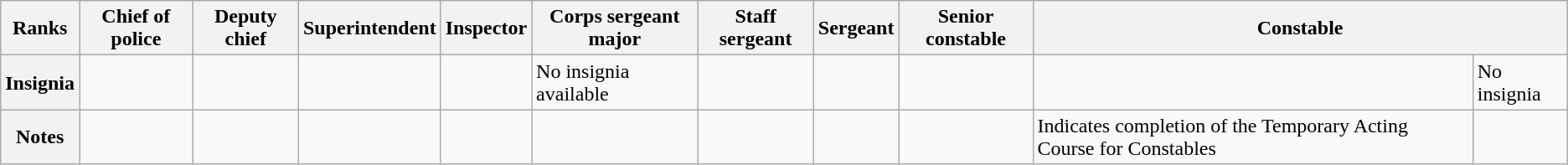<table class="wikitable">
<tr>
<th>Ranks</th>
<th>Chief of police</th>
<th>Deputy chief</th>
<th>Superintendent</th>
<th>Inspector</th>
<th>Corps sergeant major</th>
<th>Staff sergeant</th>
<th>Sergeant</th>
<th>Senior constable</th>
<th colspan="2">Constable</th>
</tr>
<tr>
<th>Insignia</th>
<td></td>
<td></td>
<td></td>
<td></td>
<td>No insignia available</td>
<td></td>
<td></td>
<td><br></td>
<td></td>
<td>No insignia</td>
</tr>
<tr>
<th>Notes</th>
<td></td>
<td></td>
<td></td>
<td></td>
<td></td>
<td></td>
<td></td>
<td></td>
<td style="vertical-align: top;">Indicates completion of the Temporary Acting Course for Constables</td>
</tr>
</table>
